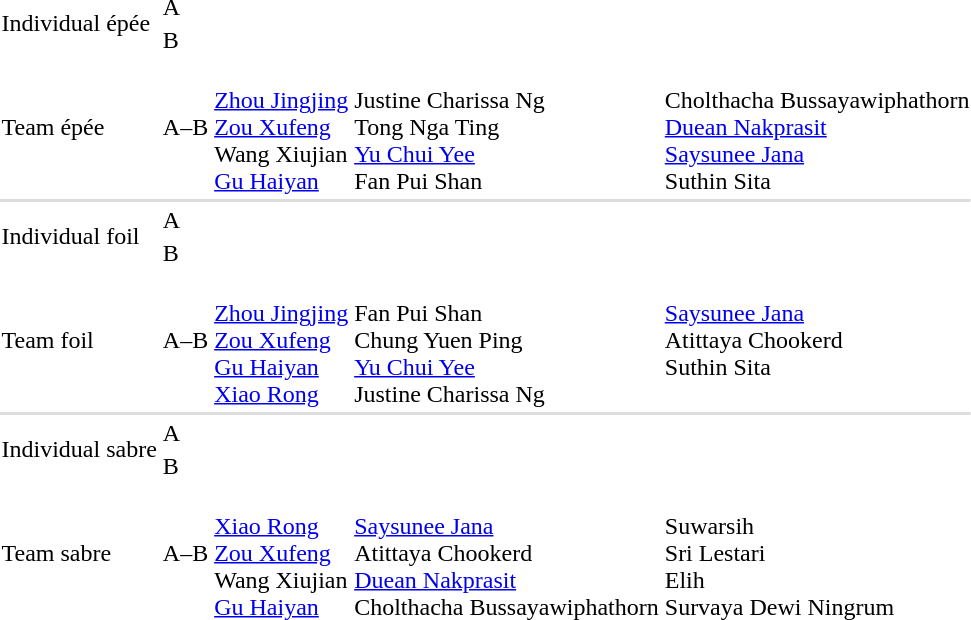<table>
<tr>
<td rowspan=4>Individual épée</td>
<td rowspan=2>A</td>
<td rowspan=2></td>
<td rowspan=2></td>
<td></td>
</tr>
<tr>
<td></td>
</tr>
<tr>
<td rowspan=2>B</td>
<td rowspan=2></td>
<td rowspan=2></td>
<td></td>
</tr>
<tr>
<td></td>
</tr>
<tr>
<td>Team épée</td>
<td>A–B</td>
<td><br><a href='#'>Zhou Jingjing</a><br><a href='#'>Zou Xufeng</a><br>Wang Xiujian<br><a href='#'>Gu Haiyan</a></td>
<td><br>Justine Charissa Ng<br>Tong Nga Ting<br><a href='#'>Yu Chui Yee</a><br>Fan Pui Shan</td>
<td nowrap><br>Cholthacha Bussayawiphathorn<br><a href='#'>Duean Nakprasit</a><br><a href='#'>Saysunee Jana</a><br>Suthin Sita</td>
</tr>
<tr bgcolor=#dddddd>
<td colspan=5></td>
</tr>
<tr>
<td rowspan=4>Individual foil</td>
<td rowspan=2>A</td>
<td rowspan=2></td>
<td rowspan=2></td>
<td></td>
</tr>
<tr>
<td></td>
</tr>
<tr>
<td rowspan=2>B</td>
<td rowspan=2></td>
<td rowspan=2></td>
<td></td>
</tr>
<tr>
<td></td>
</tr>
<tr>
<td>Team foil</td>
<td>A–B</td>
<td><br><a href='#'>Zhou Jingjing</a><br><a href='#'>Zou Xufeng</a><br><a href='#'>Gu Haiyan</a><br><a href='#'>Xiao Rong</a></td>
<td><br>Fan Pui Shan<br>Chung Yuen Ping<br><a href='#'>Yu Chui Yee</a><br>Justine Charissa Ng</td>
<td valign=top><br><a href='#'>Saysunee Jana</a><br>Atittaya Chookerd<br>Suthin Sita</td>
</tr>
<tr bgcolor=#dddddd>
<td colspan=5></td>
</tr>
<tr>
<td rowspan=4>Individual sabre</td>
<td rowspan=2>A</td>
<td rowspan=2></td>
<td rowspan=2></td>
<td></td>
</tr>
<tr>
<td></td>
</tr>
<tr>
<td rowspan=2>B</td>
<td rowspan=2></td>
<td rowspan=2></td>
<td></td>
</tr>
<tr>
<td></td>
</tr>
<tr>
<td>Team sabre</td>
<td>A–B</td>
<td><br><a href='#'>Xiao Rong</a><br><a href='#'>Zou Xufeng</a><br>Wang Xiujian<br><a href='#'>Gu Haiyan</a></td>
<td nowrap><br><a href='#'>Saysunee Jana</a><br>Atittaya Chookerd<br><a href='#'>Duean Nakprasit</a><br>Cholthacha Bussayawiphathorn</td>
<td><br>Suwarsih<br>Sri Lestari<br>Elih<br>Survaya Dewi Ningrum</td>
</tr>
</table>
